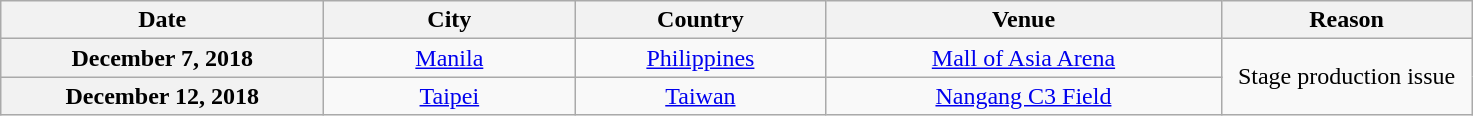<table class="wikitable plainrowheaders" style="text-align:center;">
<tr>
<th scope="col" style="width:13em;">Date</th>
<th scope="col" style="width:10em;">City</th>
<th scope="col" style="width:10em;">Country</th>
<th scope="col" style="width:16em;">Venue</th>
<th scope="col" style="width:10em;">Reason</th>
</tr>
<tr>
<th scope="row" style="text-align:center; width:10em;">December 7, 2018</th>
<td><a href='#'>Manila</a></td>
<td><a href='#'>Philippines</a></td>
<td><a href='#'>Mall of Asia Arena</a></td>
<td rowspan="2">Stage production issue</td>
</tr>
<tr>
<th scope="row" style="text-align:center; width:10em;">December 12, 2018</th>
<td><a href='#'>Taipei</a></td>
<td><a href='#'>Taiwan</a></td>
<td><a href='#'>Nangang C3 Field</a></td>
</tr>
</table>
